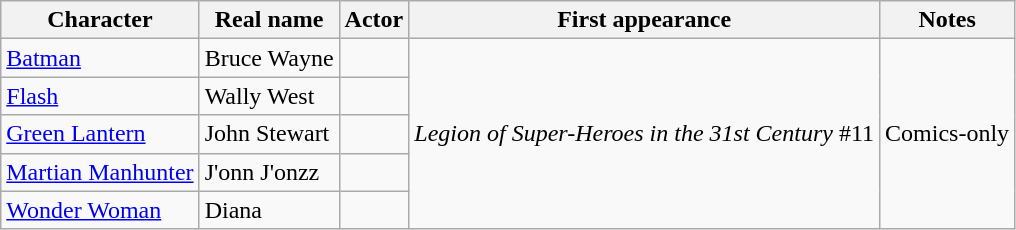<table class="wikitable">
<tr>
<th>Character</th>
<th>Real name</th>
<th>Actor</th>
<th>First appearance</th>
<th>Notes</th>
</tr>
<tr>
<td><a href='#'>Batman</a></td>
<td>Bruce Wayne</td>
<td></td>
<td rowspan="5"><em>Legion of Super-Heroes in the 31st Century</em> #11</td>
<td rowspan="5">Comics-only</td>
</tr>
<tr>
<td><a href='#'>Flash</a></td>
<td>Wally West</td>
<td></td>
</tr>
<tr>
<td><a href='#'>Green Lantern</a></td>
<td>John Stewart</td>
<td></td>
</tr>
<tr>
<td><a href='#'>Martian Manhunter</a></td>
<td>J'onn J'onzz</td>
<td></td>
</tr>
<tr>
<td><a href='#'>Wonder Woman</a></td>
<td>Diana</td>
<td></td>
</tr>
</table>
